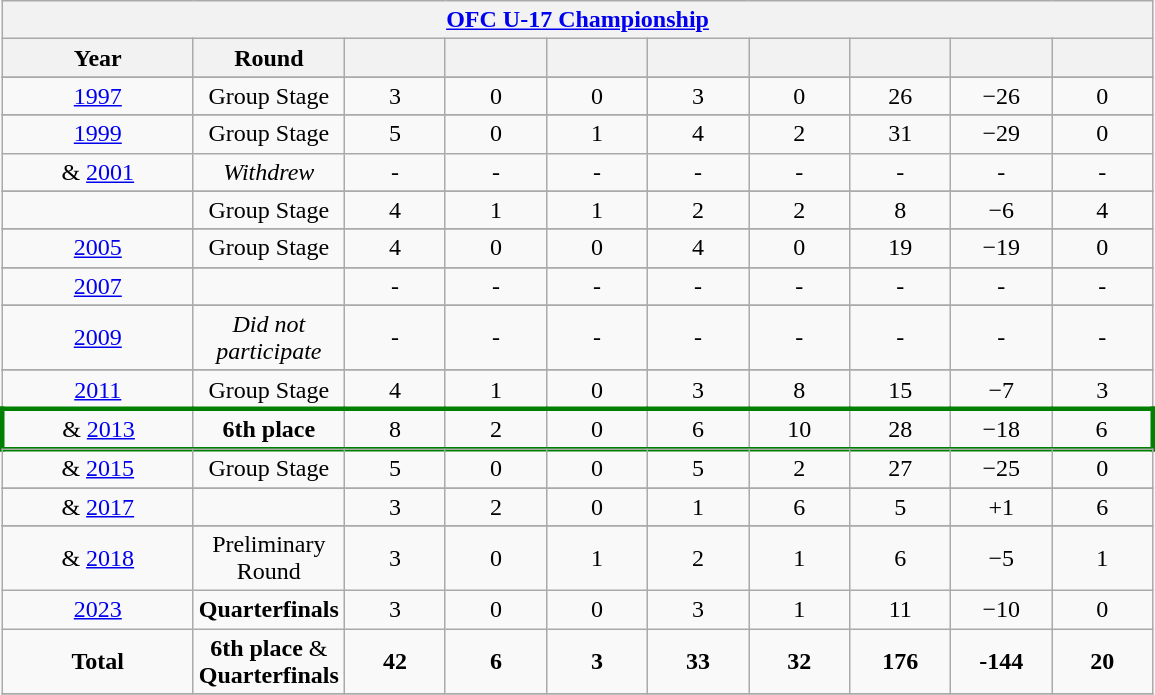<table class="wikitable" style="text-align: center;">
<tr>
<th colspan=10><a href='#'>OFC U-17 Championship</a></th>
</tr>
<tr>
<th width=120>Year</th>
<th width=60>Round</th>
<th width=60></th>
<th width=60></th>
<th width=60></th>
<th width=60></th>
<th width=60></th>
<th width=60></th>
<th width=60></th>
<th width=60></th>
</tr>
<tr>
</tr>
<tr bgcolor=>
<td> <a href='#'>1997</a></td>
<td>Group Stage</td>
<td>3</td>
<td>0</td>
<td>0</td>
<td>3</td>
<td>0</td>
<td>26</td>
<td>−26</td>
<td>0</td>
</tr>
<tr>
</tr>
<tr bgcolor=>
<td> <a href='#'>1999</a></td>
<td>Group Stage</td>
<td>5</td>
<td>0</td>
<td>1</td>
<td>4</td>
<td>2</td>
<td>31</td>
<td>−29</td>
<td>0</td>
</tr>
<tr>
<td>& <a href='#'>2001</a></td>
<td><em>Withdrew</em></td>
<td>-</td>
<td>-</td>
<td>-</td>
<td>-</td>
<td>-</td>
<td>-</td>
<td>-</td>
<td>-</td>
</tr>
<tr>
</tr>
<tr bgcolor=>
<td></td>
<td>Group Stage</td>
<td>4</td>
<td>1</td>
<td>1</td>
<td>2</td>
<td>2</td>
<td>8</td>
<td>−6</td>
<td>4</td>
</tr>
<tr>
</tr>
<tr bgcolor=>
<td> <a href='#'>2005</a></td>
<td>Group Stage</td>
<td>4</td>
<td>0</td>
<td>0</td>
<td>4</td>
<td>0</td>
<td>19</td>
<td>−19</td>
<td>0</td>
</tr>
<tr>
</tr>
<tr bgcolor=>
<td> <a href='#'>2007</a></td>
<td></td>
<td>-</td>
<td>-</td>
<td>-</td>
<td>-</td>
<td>-</td>
<td>-</td>
<td>-</td>
<td>-</td>
</tr>
<tr>
</tr>
<tr bgcolor=>
<td> <a href='#'>2009</a></td>
<td><em>Did not participate</em></td>
<td>-</td>
<td>-</td>
<td>-</td>
<td>-</td>
<td>-</td>
<td>-</td>
<td>-</td>
<td>-</td>
</tr>
<tr>
</tr>
<tr bgcolor=>
<td> <a href='#'>2011</a></td>
<td>Group Stage</td>
<td>4</td>
<td>1</td>
<td>0</td>
<td>3</td>
<td>8</td>
<td>15</td>
<td>−7</td>
<td>3</td>
</tr>
<tr>
</tr>
<tr style="border: 3px solid green">
<td>& <a href='#'>2013</a></td>
<td><strong>6th place</strong></td>
<td>8</td>
<td>2</td>
<td>0</td>
<td>6</td>
<td>10</td>
<td>28</td>
<td>−18</td>
<td>6</td>
</tr>
<tr>
</tr>
<tr bgcolor=>
<td>& <a href='#'>2015</a></td>
<td>Group Stage</td>
<td>5</td>
<td>0</td>
<td>0</td>
<td>5</td>
<td>2</td>
<td>27</td>
<td>−25</td>
<td>0</td>
</tr>
<tr>
</tr>
<tr style="backround: 3px blue">
<td>& <a href='#'>2017</a></td>
<td></td>
<td>3</td>
<td>2</td>
<td>0</td>
<td>1</td>
<td>6</td>
<td>5</td>
<td>+1</td>
<td>6</td>
</tr>
<tr>
</tr>
<tr style="background:light blue;">
<td>& <a href='#'>2018</a></td>
<td>Preliminary Round</td>
<td>3</td>
<td>0</td>
<td>1</td>
<td>2</td>
<td>1</td>
<td>6</td>
<td>−5</td>
<td>1</td>
</tr>
<tr>
<td> <a href='#'>2023</a></td>
<td><strong>Quarterfinals</strong></td>
<td>3</td>
<td>0</td>
<td>0</td>
<td>3</td>
<td>1</td>
<td>11</td>
<td>−10</td>
<td>0</td>
</tr>
<tr>
<td><strong>Total</strong></td>
<td><strong>6th place</strong> & <strong>Quarterfinals</strong></td>
<td><strong>42</strong></td>
<td><strong>6</strong></td>
<td><strong>3</strong></td>
<td><strong>33</strong></td>
<td><strong>32</strong></td>
<td><strong>176</strong></td>
<td><strong>-144</strong></td>
<td><strong>20</strong></td>
</tr>
<tr>
</tr>
</table>
